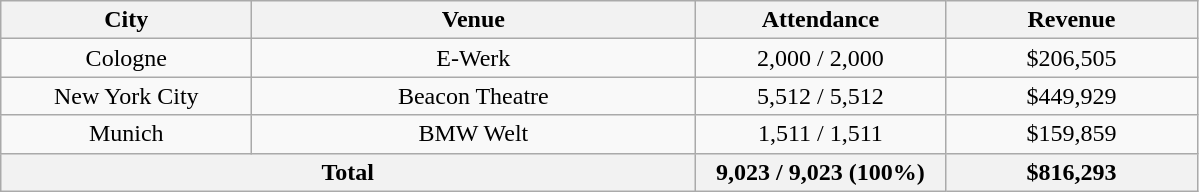<table class="wikitable sortable plainrowheaders" style="text-align:center;">
<tr>
<th scope="col" style="width:10em;">City</th>
<th scope="col" style="width:18em;">Venue</th>
<th scope="col" style="width:10em;">Attendance</th>
<th scope="col" style="width:10em;">Revenue</th>
</tr>
<tr>
<td>Cologne</td>
<td E-Werk (Cologne)>E-Werk</td>
<td>2,000 / 2,000</td>
<td>$206,505</td>
</tr>
<tr>
<td>New York City</td>
<td>Beacon Theatre</td>
<td>5,512 / 5,512</td>
<td>$449,929</td>
</tr>
<tr>
<td>Munich</td>
<td>BMW Welt</td>
<td>1,511 / 1,511</td>
<td>$159,859</td>
</tr>
<tr>
<th colspan="2">Total</th>
<th>9,023 / 9,023 (100%)</th>
<th>$816,293</th>
</tr>
</table>
